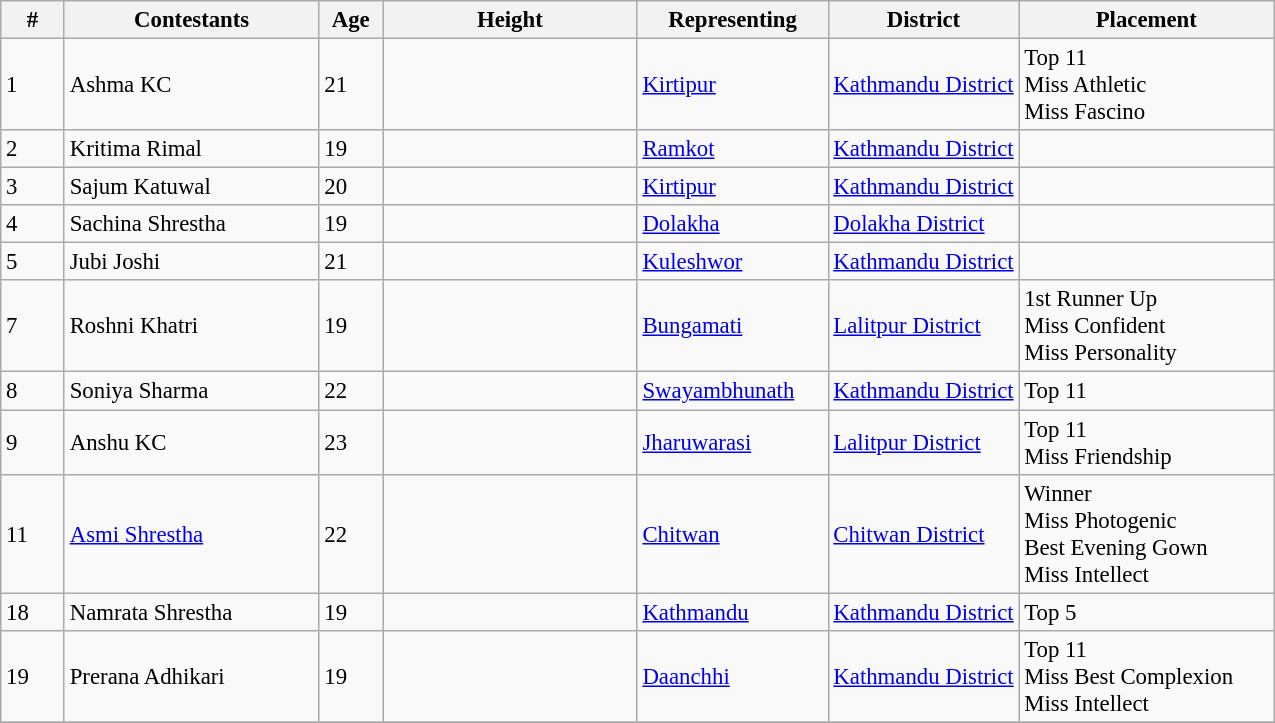<table class="wikitable sortable" style="font-size: 95%;">
<tr>
<th width="05%">#</th>
<th width="20%">Contestants</th>
<th width="05%">Age</th>
<th width="20%">Height</th>
<th width="15%">Representing</th>
<th width="15%">District</th>
<th width="25%">Placement</th>
</tr>
<tr>
<td>1</td>
<td>Ashma KC</td>
<td>21</td>
<td></td>
<td><a href='#'>Kirtipur</a></td>
<td><a href='#'>Kathmandu District</a></td>
<td>Top 11 <br>Miss Athletic <br>Miss Fascino</td>
</tr>
<tr>
<td>2</td>
<td>Kritima Rimal</td>
<td>19</td>
<td></td>
<td><a href='#'>Ramkot</a></td>
<td><a href='#'>Kathmandu District</a></td>
<td></td>
</tr>
<tr>
<td>3</td>
<td>Sajum Katuwal</td>
<td>20</td>
<td></td>
<td><a href='#'>Kirtipur</a></td>
<td><a href='#'>Kathmandu District</a></td>
<td></td>
</tr>
<tr>
<td>4</td>
<td>Sachina Shrestha</td>
<td>19</td>
<td></td>
<td><a href='#'>Dolakha</a></td>
<td><a href='#'>Dolakha District</a></td>
<td></td>
</tr>
<tr>
<td>5</td>
<td>Jubi Joshi</td>
<td>21</td>
<td></td>
<td><a href='#'>Kuleshwor</a></td>
<td><a href='#'>Kathmandu District</a></td>
<td></td>
</tr>
<tr>
<td>7</td>
<td>Roshni Khatri</td>
<td>19</td>
<td></td>
<td><a href='#'>Bungamati</a></td>
<td><a href='#'>Lalitpur District</a></td>
<td>1st Runner Up <br> Miss Confident <br> Miss Personality</td>
</tr>
<tr>
<td>8</td>
<td>Soniya Sharma</td>
<td>22</td>
<td></td>
<td><a href='#'>Swayambhunath</a></td>
<td><a href='#'>Kathmandu District</a></td>
<td>Top 11</td>
</tr>
<tr>
<td>9</td>
<td>Anshu KC</td>
<td>23</td>
<td></td>
<td><a href='#'>Jharuwarasi</a></td>
<td><a href='#'>Lalitpur District</a></td>
<td>Top 11 <br> Miss Friendship</td>
</tr>
<tr>
<td>11</td>
<td><a href='#'>Asmi Shrestha</a></td>
<td>22</td>
<td></td>
<td><a href='#'>Chitwan</a></td>
<td><a href='#'>Chitwan District</a></td>
<td>Winner<br> Miss Photogenic <br> Best Evening Gown <br> Miss Intellect</td>
</tr>
<tr>
<td>18</td>
<td>Namrata Shrestha</td>
<td>19</td>
<td></td>
<td><a href='#'>Kathmandu</a></td>
<td><a href='#'>Kathmandu District</a></td>
<td>Top 5</td>
</tr>
<tr>
<td>19</td>
<td>Prerana Adhikari</td>
<td>19</td>
<td></td>
<td><a href='#'>Daanchhi</a></td>
<td><a href='#'>Kathmandu District</a></td>
<td>Top 11 <br>Miss Best Complexion <br> Miss Intellect</td>
</tr>
<tr>
</tr>
</table>
